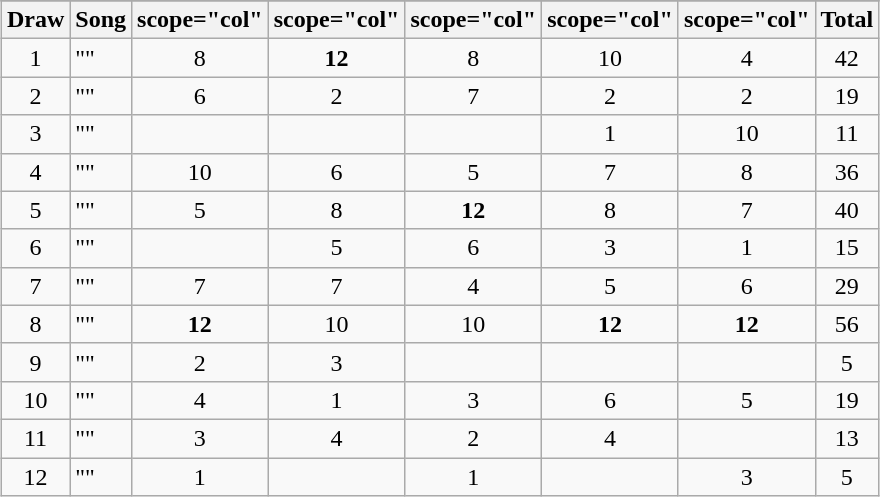<table class="wikitable collapsible" style="margin: 1em auto 1em auto; text-align:center;">
<tr>
</tr>
<tr>
<th>Draw</th>
<th>Song</th>
<th>scope="col" </th>
<th>scope="col" </th>
<th>scope="col" </th>
<th>scope="col" </th>
<th>scope="col" </th>
<th>Total</th>
</tr>
<tr>
<td>1</td>
<td align="left">""</td>
<td>8</td>
<td><strong>12</strong></td>
<td>8</td>
<td>10</td>
<td>4</td>
<td>42</td>
</tr>
<tr>
<td>2</td>
<td align="left">""</td>
<td>6</td>
<td>2</td>
<td>7</td>
<td>2</td>
<td>2</td>
<td>19</td>
</tr>
<tr>
<td>3</td>
<td align="left">""</td>
<td></td>
<td></td>
<td></td>
<td>1</td>
<td>10</td>
<td>11</td>
</tr>
<tr>
<td>4</td>
<td align="left">""</td>
<td>10</td>
<td>6</td>
<td>5</td>
<td>7</td>
<td>8</td>
<td>36</td>
</tr>
<tr>
<td>5</td>
<td align="left">""</td>
<td>5</td>
<td>8</td>
<td><strong>12</strong></td>
<td>8</td>
<td>7</td>
<td>40</td>
</tr>
<tr>
<td>6</td>
<td align="left">""</td>
<td></td>
<td>5</td>
<td>6</td>
<td>3</td>
<td>1</td>
<td>15</td>
</tr>
<tr>
<td>7</td>
<td align="left">""</td>
<td>7</td>
<td>7</td>
<td>4</td>
<td>5</td>
<td>6</td>
<td>29</td>
</tr>
<tr>
<td>8</td>
<td align="left">""</td>
<td><strong>12</strong></td>
<td>10</td>
<td>10</td>
<td><strong>12</strong></td>
<td><strong>12</strong></td>
<td>56</td>
</tr>
<tr>
<td>9</td>
<td align="left">""</td>
<td>2</td>
<td>3</td>
<td></td>
<td></td>
<td></td>
<td>5</td>
</tr>
<tr>
<td>10</td>
<td align="left">""</td>
<td>4</td>
<td>1</td>
<td>3</td>
<td>6</td>
<td>5</td>
<td>19</td>
</tr>
<tr>
<td>11</td>
<td align="left">""</td>
<td>3</td>
<td>4</td>
<td>2</td>
<td>4</td>
<td></td>
<td>13</td>
</tr>
<tr>
<td>12</td>
<td align="left">""</td>
<td>1</td>
<td></td>
<td>1</td>
<td></td>
<td>3</td>
<td>5</td>
</tr>
</table>
